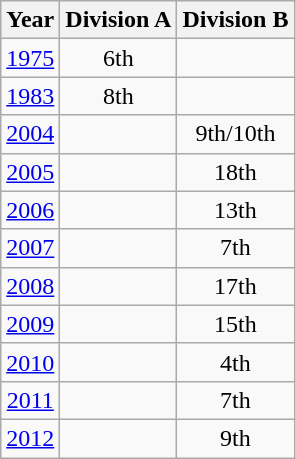<table class="wikitable" style="text-align:center">
<tr>
<th>Year</th>
<th>Division A</th>
<th>Division B</th>
</tr>
<tr>
<td><a href='#'>1975</a></td>
<td>6th</td>
<td></td>
</tr>
<tr>
<td><a href='#'>1983</a></td>
<td>8th</td>
<td></td>
</tr>
<tr>
<td><a href='#'>2004</a></td>
<td></td>
<td>9th/10th</td>
</tr>
<tr>
<td><a href='#'>2005</a></td>
<td></td>
<td>18th</td>
</tr>
<tr>
<td><a href='#'>2006</a></td>
<td></td>
<td>13th</td>
</tr>
<tr>
<td><a href='#'>2007</a></td>
<td></td>
<td>7th</td>
</tr>
<tr>
<td><a href='#'>2008</a></td>
<td></td>
<td>17th</td>
</tr>
<tr>
<td><a href='#'>2009</a></td>
<td></td>
<td>15th</td>
</tr>
<tr>
<td><a href='#'>2010</a></td>
<td></td>
<td>4th</td>
</tr>
<tr>
<td><a href='#'>2011</a></td>
<td></td>
<td>7th</td>
</tr>
<tr>
<td><a href='#'>2012</a></td>
<td></td>
<td>9th</td>
</tr>
</table>
